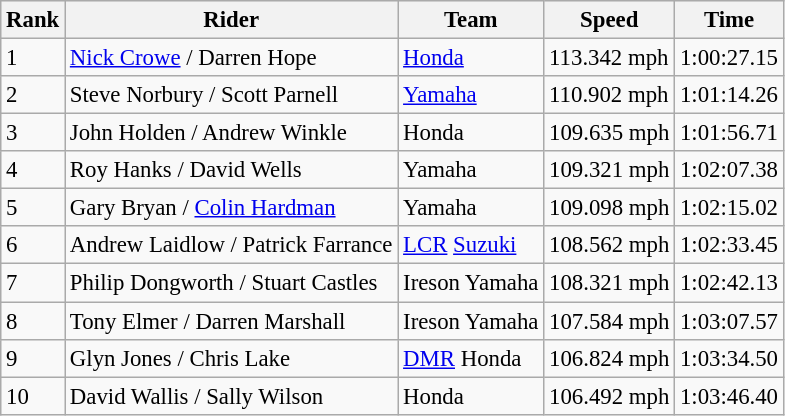<table class="wikitable" style="font-size: 95%;">
<tr style="background:#efefef;">
<th>Rank</th>
<th>Rider</th>
<th>Team</th>
<th>Speed</th>
<th>Time</th>
</tr>
<tr>
<td>1</td>
<td> <a href='#'>Nick Crowe</a> / Darren Hope</td>
<td><a href='#'>Honda</a></td>
<td>113.342 mph</td>
<td>1:00:27.15</td>
</tr>
<tr>
<td>2</td>
<td> Steve Norbury / Scott Parnell</td>
<td><a href='#'>Yamaha</a></td>
<td>110.902 mph</td>
<td>1:01:14.26</td>
</tr>
<tr>
<td>3</td>
<td> John Holden / Andrew Winkle</td>
<td>Honda</td>
<td>109.635 mph</td>
<td>1:01:56.71</td>
</tr>
<tr>
<td>4</td>
<td> Roy Hanks / David Wells</td>
<td>Yamaha</td>
<td>109.321 mph</td>
<td>1:02:07.38</td>
</tr>
<tr>
<td>5</td>
<td> Gary Bryan / <a href='#'>Colin Hardman</a></td>
<td>Yamaha</td>
<td>109.098 mph</td>
<td>1:02:15.02</td>
</tr>
<tr>
<td>6</td>
<td> Andrew Laidlow / Patrick Farrance</td>
<td><a href='#'>LCR</a> <a href='#'>Suzuki</a></td>
<td>108.562 mph</td>
<td>1:02:33.45</td>
</tr>
<tr>
<td>7</td>
<td> Philip Dongworth / Stuart Castles</td>
<td>Ireson Yamaha</td>
<td>108.321 mph</td>
<td>1:02:42.13</td>
</tr>
<tr>
<td>8</td>
<td> Tony Elmer / Darren Marshall</td>
<td>Ireson Yamaha</td>
<td>107.584 mph</td>
<td>1:03:07.57</td>
</tr>
<tr>
<td>9</td>
<td> Glyn Jones / Chris Lake</td>
<td><a href='#'>DMR</a> Honda</td>
<td>106.824 mph</td>
<td>1:03:34.50</td>
</tr>
<tr>
<td>10</td>
<td> David Wallis / Sally Wilson</td>
<td>Honda</td>
<td>106.492 mph</td>
<td>1:03:46.40</td>
</tr>
</table>
